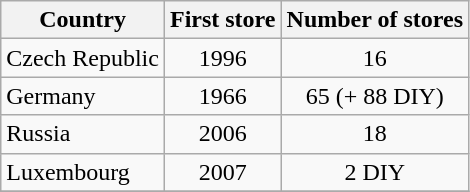<table class="wikitable sortable">
<tr>
<th>Country</th>
<th>First store</th>
<th>Number of stores</th>
</tr>
<tr>
<td>Czech Republic</td>
<td align=center>1996</td>
<td align=center>16</td>
</tr>
<tr>
<td>Germany</td>
<td align=center>1966</td>
<td align=center>65 (+ 88 DIY)</td>
</tr>
<tr>
<td>Russia</td>
<td align=center>2006</td>
<td align="center">18</td>
</tr>
<tr>
<td>Luxembourg</td>
<td align=center>2007</td>
<td align=center>2 DIY</td>
</tr>
<tr>
</tr>
</table>
